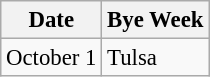<table class="wikitable" style="font-size:95%;">
<tr>
<th>Date</th>
<th colspan="2">Bye Week</th>
</tr>
<tr>
<td>October 1</td>
<td>Tulsa</td>
</tr>
</table>
